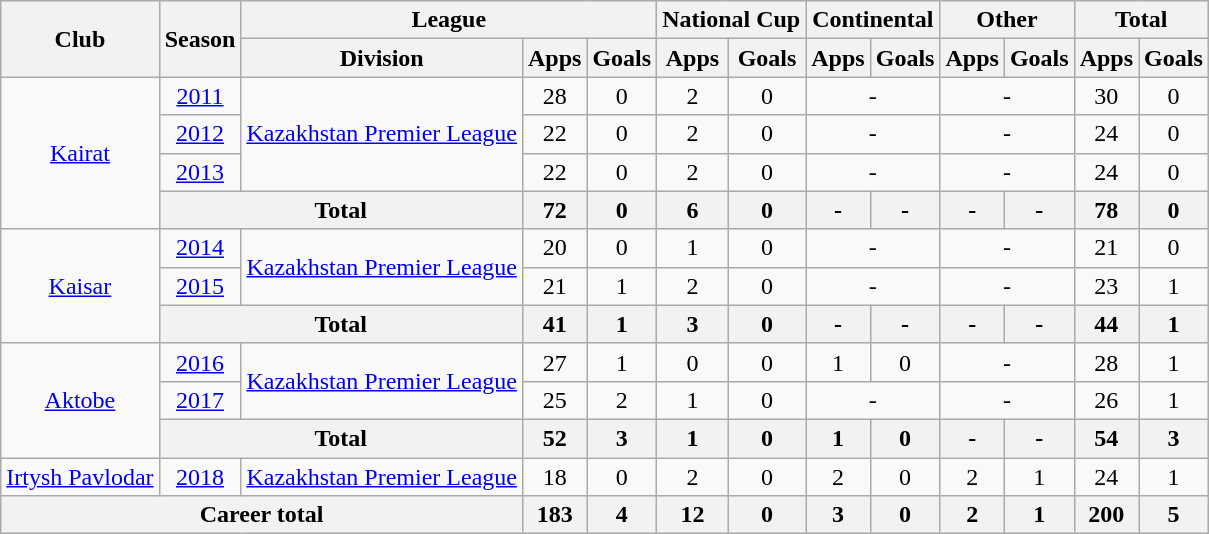<table class="wikitable" style="text-align: center">
<tr>
<th rowspan="2">Club</th>
<th rowspan="2">Season</th>
<th colspan="3">League</th>
<th colspan="2">National Cup</th>
<th colspan="2">Continental</th>
<th colspan="2">Other</th>
<th colspan="2">Total</th>
</tr>
<tr>
<th>Division</th>
<th>Apps</th>
<th>Goals</th>
<th>Apps</th>
<th>Goals</th>
<th>Apps</th>
<th>Goals</th>
<th>Apps</th>
<th>Goals</th>
<th>Apps</th>
<th>Goals</th>
</tr>
<tr>
<td rowspan="4"><a href='#'>Kairat</a></td>
<td><a href='#'>2011</a></td>
<td rowspan="3"><a href='#'>Kazakhstan Premier League</a></td>
<td>28</td>
<td>0</td>
<td>2</td>
<td>0</td>
<td colspan="2">-</td>
<td colspan="2">-</td>
<td>30</td>
<td>0</td>
</tr>
<tr>
<td><a href='#'>2012</a></td>
<td>22</td>
<td>0</td>
<td>2</td>
<td>0</td>
<td colspan="2">-</td>
<td colspan="2">-</td>
<td>24</td>
<td>0</td>
</tr>
<tr>
<td><a href='#'>2013</a></td>
<td>22</td>
<td>0</td>
<td>2</td>
<td>0</td>
<td colspan="2">-</td>
<td colspan="2">-</td>
<td>24</td>
<td>0</td>
</tr>
<tr>
<th colspan="2">Total</th>
<th>72</th>
<th>0</th>
<th>6</th>
<th>0</th>
<th>-</th>
<th>-</th>
<th>-</th>
<th>-</th>
<th>78</th>
<th>0</th>
</tr>
<tr>
<td rowspan="3"><a href='#'>Kaisar</a></td>
<td><a href='#'>2014</a></td>
<td rowspan="2"><a href='#'>Kazakhstan Premier League</a></td>
<td>20</td>
<td>0</td>
<td>1</td>
<td>0</td>
<td colspan="2">-</td>
<td colspan="2">-</td>
<td>21</td>
<td>0</td>
</tr>
<tr>
<td><a href='#'>2015</a></td>
<td>21</td>
<td>1</td>
<td>2</td>
<td>0</td>
<td colspan="2">-</td>
<td colspan="2">-</td>
<td>23</td>
<td>1</td>
</tr>
<tr>
<th colspan="2">Total</th>
<th>41</th>
<th>1</th>
<th>3</th>
<th>0</th>
<th>-</th>
<th>-</th>
<th>-</th>
<th>-</th>
<th>44</th>
<th>1</th>
</tr>
<tr>
<td rowspan="3"><a href='#'>Aktobe</a></td>
<td><a href='#'>2016</a></td>
<td rowspan="2"><a href='#'>Kazakhstan Premier League</a></td>
<td>27</td>
<td>1</td>
<td>0</td>
<td>0</td>
<td>1</td>
<td>0</td>
<td colspan="2">-</td>
<td>28</td>
<td>1</td>
</tr>
<tr>
<td><a href='#'>2017</a></td>
<td>25</td>
<td>2</td>
<td>1</td>
<td>0</td>
<td colspan="2">-</td>
<td colspan="2">-</td>
<td>26</td>
<td>1</td>
</tr>
<tr>
<th colspan="2">Total</th>
<th>52</th>
<th>3</th>
<th>1</th>
<th>0</th>
<th>1</th>
<th>0</th>
<th>-</th>
<th>-</th>
<th>54</th>
<th>3</th>
</tr>
<tr>
<td><a href='#'>Irtysh Pavlodar</a></td>
<td><a href='#'>2018</a></td>
<td><a href='#'>Kazakhstan Premier League</a></td>
<td>18</td>
<td>0</td>
<td>2</td>
<td>0</td>
<td>2</td>
<td>0</td>
<td>2</td>
<td>1</td>
<td>24</td>
<td>1</td>
</tr>
<tr>
<th colspan="3">Career total</th>
<th>183</th>
<th>4</th>
<th>12</th>
<th>0</th>
<th>3</th>
<th>0</th>
<th>2</th>
<th>1</th>
<th>200</th>
<th>5</th>
</tr>
</table>
